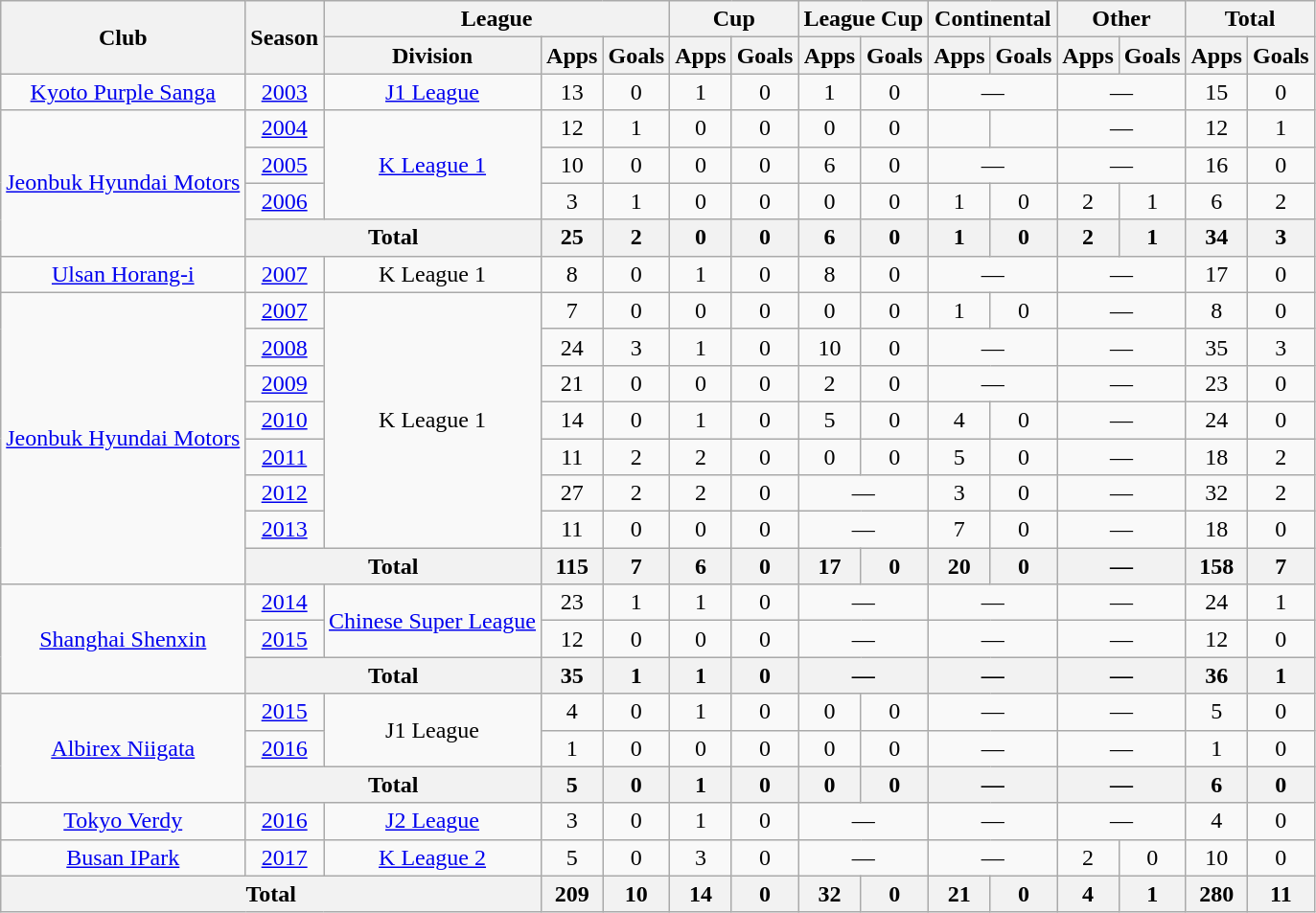<table class="wikitable" style="text-align:center;">
<tr>
<th rowspan=2>Club</th>
<th rowspan=2>Season</th>
<th colspan=3>League</th>
<th colspan=2>Cup</th>
<th colspan=2>League Cup</th>
<th colspan=2>Continental</th>
<th colspan=2>Other</th>
<th colspan=2>Total</th>
</tr>
<tr>
<th>Division</th>
<th>Apps</th>
<th>Goals</th>
<th>Apps</th>
<th>Goals</th>
<th>Apps</th>
<th>Goals</th>
<th>Apps</th>
<th>Goals</th>
<th>Apps</th>
<th>Goals</th>
<th>Apps</th>
<th>Goals</th>
</tr>
<tr>
<td><a href='#'>Kyoto Purple Sanga</a></td>
<td><a href='#'>2003</a></td>
<td><a href='#'>J1 League</a></td>
<td>13</td>
<td>0</td>
<td>1</td>
<td>0</td>
<td>1</td>
<td>0</td>
<td colspan="2">—</td>
<td colspan="2">—</td>
<td>15</td>
<td>0</td>
</tr>
<tr>
<td rowspan="4"><a href='#'>Jeonbuk Hyundai Motors</a></td>
<td><a href='#'>2004</a></td>
<td rowspan="3"><a href='#'>K League 1</a></td>
<td>12</td>
<td>1</td>
<td>0</td>
<td>0</td>
<td>0</td>
<td>0</td>
<td></td>
<td></td>
<td colspan="2">—</td>
<td>12</td>
<td>1</td>
</tr>
<tr>
<td><a href='#'>2005</a></td>
<td>10</td>
<td>0</td>
<td>0</td>
<td>0</td>
<td>6</td>
<td>0</td>
<td colspan="2">—</td>
<td colspan="2">—</td>
<td>16</td>
<td>0</td>
</tr>
<tr>
<td><a href='#'>2006</a></td>
<td>3</td>
<td>1</td>
<td>0</td>
<td>0</td>
<td>0</td>
<td>0</td>
<td>1</td>
<td>0</td>
<td>2</td>
<td>1</td>
<td>6</td>
<td>2</td>
</tr>
<tr>
<th colspan=2>Total</th>
<th>25</th>
<th>2</th>
<th>0</th>
<th>0</th>
<th>6</th>
<th>0</th>
<th>1</th>
<th>0</th>
<th>2</th>
<th>1</th>
<th>34</th>
<th>3</th>
</tr>
<tr>
<td><a href='#'>Ulsan Horang-i</a></td>
<td><a href='#'>2007</a></td>
<td>K League 1</td>
<td>8</td>
<td>0</td>
<td>1</td>
<td>0</td>
<td>8</td>
<td>0</td>
<td colspan="2">—</td>
<td colspan="2">—</td>
<td>17</td>
<td>0</td>
</tr>
<tr>
<td rowspan="8"><a href='#'>Jeonbuk Hyundai Motors</a></td>
<td><a href='#'>2007</a></td>
<td rowspan="7">K League 1</td>
<td>7</td>
<td>0</td>
<td>0</td>
<td>0</td>
<td>0</td>
<td>0</td>
<td>1</td>
<td>0</td>
<td colspan="2">—</td>
<td>8</td>
<td>0</td>
</tr>
<tr>
<td><a href='#'>2008</a></td>
<td>24</td>
<td>3</td>
<td>1</td>
<td>0</td>
<td>10</td>
<td>0</td>
<td colspan="2">—</td>
<td colspan="2">—</td>
<td>35</td>
<td>3</td>
</tr>
<tr>
<td><a href='#'>2009</a></td>
<td>21</td>
<td>0</td>
<td>0</td>
<td>0</td>
<td>2</td>
<td>0</td>
<td colspan="2">—</td>
<td colspan="2">—</td>
<td>23</td>
<td>0</td>
</tr>
<tr>
<td><a href='#'>2010</a></td>
<td>14</td>
<td>0</td>
<td>1</td>
<td>0</td>
<td>5</td>
<td>0</td>
<td>4</td>
<td>0</td>
<td colspan="2">—</td>
<td>24</td>
<td>0</td>
</tr>
<tr>
<td><a href='#'>2011</a></td>
<td>11</td>
<td>2</td>
<td>2</td>
<td>0</td>
<td>0</td>
<td>0</td>
<td>5</td>
<td>0</td>
<td colspan="2">—</td>
<td>18</td>
<td>2</td>
</tr>
<tr>
<td><a href='#'>2012</a></td>
<td>27</td>
<td>2</td>
<td>2</td>
<td>0</td>
<td colspan="2">—</td>
<td>3</td>
<td>0</td>
<td colspan="2">—</td>
<td>32</td>
<td>2</td>
</tr>
<tr>
<td><a href='#'>2013</a></td>
<td>11</td>
<td>0</td>
<td>0</td>
<td>0</td>
<td colspan="2">—</td>
<td>7</td>
<td>0</td>
<td colspan="2">—</td>
<td>18</td>
<td>0</td>
</tr>
<tr>
<th colspan=2>Total</th>
<th>115</th>
<th>7</th>
<th>6</th>
<th>0</th>
<th>17</th>
<th>0</th>
<th>20</th>
<th>0</th>
<th colspan="2">—</th>
<th>158</th>
<th>7</th>
</tr>
<tr>
<td rowspan="3"><a href='#'>Shanghai Shenxin</a></td>
<td><a href='#'>2014</a></td>
<td rowspan="2"><a href='#'>Chinese Super League</a></td>
<td>23</td>
<td>1</td>
<td>1</td>
<td>0</td>
<td colspan="2">—</td>
<td colspan="2">—</td>
<td colspan="2">—</td>
<td>24</td>
<td>1</td>
</tr>
<tr>
<td><a href='#'>2015</a></td>
<td>12</td>
<td>0</td>
<td>0</td>
<td>0</td>
<td colspan="2">—</td>
<td colspan="2">—</td>
<td colspan="2">—</td>
<td>12</td>
<td>0</td>
</tr>
<tr>
<th colspan=2>Total</th>
<th>35</th>
<th>1</th>
<th>1</th>
<th>0</th>
<th colspan="2">—</th>
<th colspan="2">—</th>
<th colspan="2">—</th>
<th>36</th>
<th>1</th>
</tr>
<tr>
<td rowspan="3"><a href='#'>Albirex Niigata</a></td>
<td><a href='#'>2015</a></td>
<td rowspan="2">J1 League</td>
<td>4</td>
<td>0</td>
<td>1</td>
<td>0</td>
<td>0</td>
<td>0</td>
<td colspan="2">—</td>
<td colspan="2">—</td>
<td>5</td>
<td>0</td>
</tr>
<tr>
<td><a href='#'>2016</a></td>
<td>1</td>
<td>0</td>
<td>0</td>
<td>0</td>
<td>0</td>
<td>0</td>
<td colspan="2">—</td>
<td colspan="2">—</td>
<td>1</td>
<td>0</td>
</tr>
<tr>
<th colspan=2>Total</th>
<th>5</th>
<th>0</th>
<th>1</th>
<th>0</th>
<th>0</th>
<th>0</th>
<th colspan="2">—</th>
<th colspan="2">—</th>
<th>6</th>
<th>0</th>
</tr>
<tr>
<td><a href='#'>Tokyo Verdy</a></td>
<td><a href='#'>2016</a></td>
<td><a href='#'>J2 League</a></td>
<td>3</td>
<td>0</td>
<td>1</td>
<td>0</td>
<td colspan="2">—</td>
<td colspan="2">—</td>
<td colspan="2">—</td>
<td>4</td>
<td>0</td>
</tr>
<tr>
<td><a href='#'>Busan IPark</a></td>
<td><a href='#'>2017</a></td>
<td><a href='#'>K League 2</a></td>
<td>5</td>
<td>0</td>
<td>3</td>
<td>0</td>
<td colspan="2">—</td>
<td colspan="2">—</td>
<td>2</td>
<td>0</td>
<td>10</td>
<td>0</td>
</tr>
<tr>
<th colspan=3>Total</th>
<th>209</th>
<th>10</th>
<th>14</th>
<th>0</th>
<th>32</th>
<th>0</th>
<th>21</th>
<th>0</th>
<th>4</th>
<th>1</th>
<th>280</th>
<th>11</th>
</tr>
</table>
